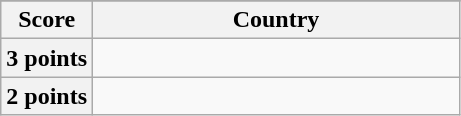<table class="wikitable">
<tr>
</tr>
<tr>
<th scope="col" width="20%">Score</th>
<th scope="col">Country</th>
</tr>
<tr>
<th scope="row">3 points</th>
<td></td>
</tr>
<tr>
<th scope="row">2 points</th>
<td></td>
</tr>
</table>
